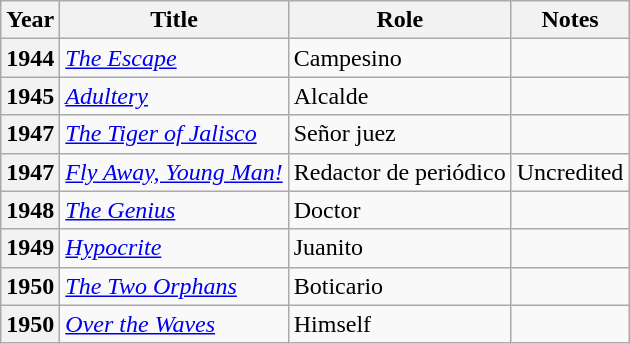<table class="wikitable plainrowheaders sortable">
<tr>
<th scope="col">Year</th>
<th scope="col">Title</th>
<th scope="col">Role</th>
<th>Notes</th>
</tr>
<tr>
<th scope="row">1944</th>
<td><em><a href='#'>The Escape</a></em></td>
<td>Campesino</td>
<td></td>
</tr>
<tr>
<th scope="row">1945</th>
<td><em><a href='#'>Adultery</a></em></td>
<td>Alcalde</td>
<td></td>
</tr>
<tr>
<th scope="row">1947</th>
<td><em><a href='#'>The Tiger of Jalisco</a></em></td>
<td>Señor juez</td>
<td></td>
</tr>
<tr>
<th scope="row">1947</th>
<td><em><a href='#'>Fly Away, Young Man!</a></em></td>
<td>Redactor de periódico</td>
<td>Uncredited</td>
</tr>
<tr>
<th scope="row">1948</th>
<td><a href='#'><em>The Genius</em></a></td>
<td>Doctor</td>
<td></td>
</tr>
<tr>
<th scope="row">1949</th>
<td><a href='#'><em>Hypocrite</em></a></td>
<td>Juanito</td>
<td></td>
</tr>
<tr>
<th scope="row">1950</th>
<td><em><a href='#'>The Two Orphans</a></em></td>
<td>Boticario</td>
<td></td>
</tr>
<tr>
<th scope="row">1950</th>
<td><em><a href='#'>Over the Waves</a></em></td>
<td>Himself</td>
<td></td>
</tr>
</table>
